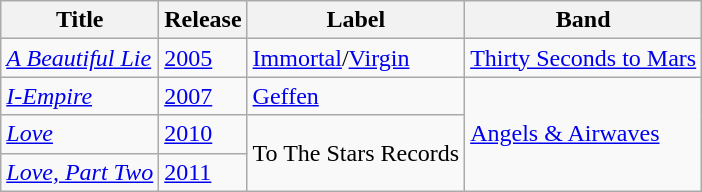<table class="wikitable">
<tr>
<th>Title</th>
<th>Release</th>
<th>Label</th>
<th>Band</th>
</tr>
<tr>
<td><em><a href='#'>A Beautiful Lie</a></em></td>
<td><a href='#'>2005</a></td>
<td><a href='#'>Immortal</a>/<a href='#'>Virgin</a></td>
<td><a href='#'>Thirty Seconds to Mars</a></td>
</tr>
<tr>
<td><em><a href='#'>I-Empire</a></em></td>
<td><a href='#'>2007</a></td>
<td><a href='#'>Geffen</a></td>
<td rowspan="3"><a href='#'>Angels & Airwaves</a></td>
</tr>
<tr>
<td><em><a href='#'>Love</a></em></td>
<td><a href='#'>2010</a></td>
<td rowspan="2">To The Stars Records</td>
</tr>
<tr>
<td><em><a href='#'>Love, Part Two</a></em></td>
<td><a href='#'>2011</a></td>
</tr>
</table>
